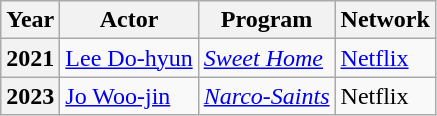<table class="wikitable plainrowheaders">
<tr>
<th>Year</th>
<th>Actor</th>
<th>Program</th>
<th>Network</th>
</tr>
<tr>
<th scope="row">2021</th>
<td><a href='#'>Lee Do-hyun</a></td>
<td><em><a href='#'>Sweet Home</a></em></td>
<td><a href='#'>Netflix</a></td>
</tr>
<tr>
<th scope="row">2023</th>
<td><a href='#'>Jo Woo-jin</a></td>
<td><em><a href='#'>Narco-Saints</a></em></td>
<td>Netflix</td>
</tr>
</table>
